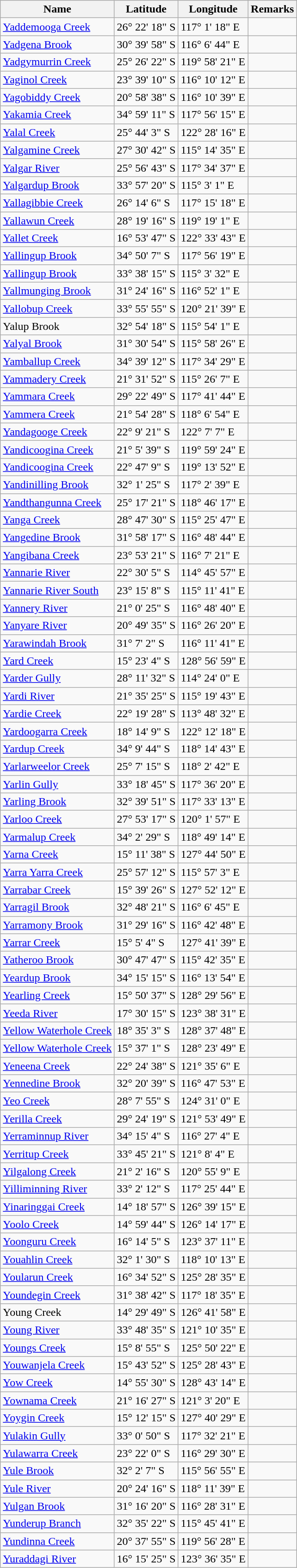<table class="wikitable">
<tr>
<th>Name</th>
<th>Latitude</th>
<th>Longitude</th>
<th>Remarks</th>
</tr>
<tr>
<td><a href='#'>Yaddemooga Creek</a></td>
<td>26° 22' 18" S</td>
<td>117° 1' 18" E</td>
<td></td>
</tr>
<tr>
<td><a href='#'>Yadgena Brook</a></td>
<td>30° 39' 58" S</td>
<td>116° 6' 44" E</td>
<td></td>
</tr>
<tr>
<td><a href='#'>Yadgymurrin Creek</a></td>
<td>25° 26' 22" S</td>
<td>119° 58' 21" E</td>
<td></td>
</tr>
<tr>
<td><a href='#'>Yaginol Creek</a></td>
<td>23° 39' 10" S</td>
<td>116° 10' 12" E</td>
<td></td>
</tr>
<tr>
<td><a href='#'>Yagobiddy Creek</a></td>
<td>20° 58' 38" S</td>
<td>116° 10' 39" E</td>
<td></td>
</tr>
<tr>
<td><a href='#'>Yakamia Creek</a></td>
<td>34° 59' 11" S</td>
<td>117° 56' 15" E</td>
<td></td>
</tr>
<tr>
<td><a href='#'>Yalal Creek</a></td>
<td>25° 44' 3" S</td>
<td>122° 28' 16" E</td>
<td></td>
</tr>
<tr>
<td><a href='#'>Yalgamine Creek</a></td>
<td>27° 30' 42" S</td>
<td>115° 14' 35" E</td>
<td></td>
</tr>
<tr>
<td><a href='#'>Yalgar River</a></td>
<td>25° 56' 43" S</td>
<td>117° 34' 37" E</td>
<td></td>
</tr>
<tr>
<td><a href='#'>Yalgardup Brook</a></td>
<td>33° 57' 20" S</td>
<td>115° 3' 1" E</td>
<td></td>
</tr>
<tr>
<td><a href='#'>Yallagibbie Creek</a></td>
<td>26° 14' 6" S</td>
<td>117° 15' 18" E</td>
<td></td>
</tr>
<tr>
<td><a href='#'>Yallawun Creek</a></td>
<td>28° 19' 16" S</td>
<td>119° 19' 1" E</td>
<td></td>
</tr>
<tr>
<td><a href='#'>Yallet Creek</a></td>
<td>16° 53' 47" S</td>
<td>122° 33' 43" E</td>
<td></td>
</tr>
<tr>
<td><a href='#'>Yallingup Brook</a></td>
<td>34° 50' 7" S</td>
<td>117° 56' 19" E</td>
<td></td>
</tr>
<tr>
<td><a href='#'>Yallingup Brook</a></td>
<td>33° 38' 15" S</td>
<td>115° 3' 32" E</td>
<td></td>
</tr>
<tr>
<td><a href='#'>Yallmunging Brook</a></td>
<td>31° 24' 16" S</td>
<td>116° 52' 1" E</td>
<td></td>
</tr>
<tr>
<td><a href='#'>Yallobup Creek</a></td>
<td>33° 55' 55" S</td>
<td>120° 21' 39" E</td>
<td></td>
</tr>
<tr>
<td>Yalup Brook</td>
<td>32° 54' 18" S</td>
<td>115° 54' 1" E</td>
<td></td>
</tr>
<tr>
<td><a href='#'>Yalyal Brook</a></td>
<td>31° 30' 54" S</td>
<td>115° 58' 26" E</td>
<td></td>
</tr>
<tr>
<td><a href='#'>Yamballup Creek</a></td>
<td>34° 39' 12" S</td>
<td>117° 34' 29" E</td>
<td></td>
</tr>
<tr>
<td><a href='#'>Yammadery Creek</a></td>
<td>21° 31' 52" S</td>
<td>115° 26' 7" E</td>
<td></td>
</tr>
<tr>
<td><a href='#'>Yammara Creek</a></td>
<td>29° 22' 49" S</td>
<td>117° 41' 44" E</td>
<td></td>
</tr>
<tr>
<td><a href='#'>Yammera Creek</a></td>
<td>21° 54' 28" S</td>
<td>118° 6' 54" E</td>
<td></td>
</tr>
<tr>
<td><a href='#'>Yandagooge Creek</a></td>
<td>22° 9' 21" S</td>
<td>122° 7' 7" E</td>
<td></td>
</tr>
<tr>
<td><a href='#'>Yandicoogina Creek</a></td>
<td>21° 5' 39" S</td>
<td>119° 59' 24" E</td>
<td></td>
</tr>
<tr>
<td><a href='#'>Yandicoogina Creek</a></td>
<td>22° 47' 9" S</td>
<td>119° 13' 52" E</td>
<td></td>
</tr>
<tr>
<td><a href='#'>Yandinilling Brook</a></td>
<td>32° 1' 25" S</td>
<td>117° 2' 39" E</td>
<td></td>
</tr>
<tr>
<td><a href='#'>Yandthangunna Creek</a></td>
<td>25° 17' 21" S</td>
<td>118° 46' 17" E</td>
<td></td>
</tr>
<tr>
<td><a href='#'>Yanga Creek</a></td>
<td>28° 47' 30" S</td>
<td>115° 25' 47" E</td>
<td></td>
</tr>
<tr>
<td><a href='#'>Yangedine Brook</a></td>
<td>31° 58' 17" S</td>
<td>116° 48' 44" E</td>
<td></td>
</tr>
<tr>
<td><a href='#'>Yangibana Creek</a></td>
<td>23° 53' 21" S</td>
<td>116° 7' 21" E</td>
<td></td>
</tr>
<tr>
<td><a href='#'>Yannarie River</a></td>
<td>22° 30' 5" S</td>
<td>114° 45' 57" E</td>
<td></td>
</tr>
<tr>
<td><a href='#'>Yannarie River South</a></td>
<td>23° 15' 8" S</td>
<td>115° 11' 41" E</td>
<td></td>
</tr>
<tr>
<td><a href='#'>Yannery River</a></td>
<td>21° 0' 25" S</td>
<td>116° 48' 40" E</td>
<td></td>
</tr>
<tr>
<td><a href='#'>Yanyare River</a></td>
<td>20° 49' 35" S</td>
<td>116° 26' 20" E</td>
<td></td>
</tr>
<tr>
<td><a href='#'>Yarawindah Brook</a></td>
<td>31° 7' 2" S</td>
<td>116° 11' 41" E</td>
<td></td>
</tr>
<tr>
<td><a href='#'>Yard Creek</a></td>
<td>15° 23' 4" S</td>
<td>128° 56' 59" E</td>
<td></td>
</tr>
<tr>
<td><a href='#'>Yarder Gully</a></td>
<td>28° 11' 32" S</td>
<td>114° 24' 0" E</td>
<td></td>
</tr>
<tr>
<td><a href='#'>Yardi River</a></td>
<td>21° 35' 25" S</td>
<td>115° 19' 43" E</td>
<td></td>
</tr>
<tr>
<td><a href='#'>Yardie Creek</a></td>
<td>22° 19' 28" S</td>
<td>113° 48' 32" E</td>
<td></td>
</tr>
<tr>
<td><a href='#'>Yardoogarra Creek</a></td>
<td>18° 14' 9" S</td>
<td>122° 12' 18" E</td>
<td></td>
</tr>
<tr>
<td><a href='#'>Yardup Creek</a></td>
<td>34° 9' 44" S</td>
<td>118° 14' 43" E</td>
<td></td>
</tr>
<tr>
<td><a href='#'>Yarlarweelor Creek</a></td>
<td>25° 7' 15" S</td>
<td>118° 2' 42" E</td>
<td></td>
</tr>
<tr>
<td><a href='#'>Yarlin Gully</a></td>
<td>33° 18' 45" S</td>
<td>117° 36' 20" E</td>
<td></td>
</tr>
<tr>
<td><a href='#'>Yarling Brook</a></td>
<td>32° 39' 51" S</td>
<td>117° 33' 13" E</td>
<td></td>
</tr>
<tr>
<td><a href='#'>Yarloo Creek</a></td>
<td>27° 53' 17" S</td>
<td>120° 1' 57" E</td>
<td></td>
</tr>
<tr>
<td><a href='#'>Yarmalup Creek</a></td>
<td>34° 2' 29" S</td>
<td>118° 49' 14" E</td>
<td></td>
</tr>
<tr>
<td><a href='#'>Yarna Creek</a></td>
<td>15° 11' 38" S</td>
<td>127° 44' 50" E</td>
<td></td>
</tr>
<tr>
<td><a href='#'>Yarra Yarra Creek</a></td>
<td>25° 57' 12" S</td>
<td>115° 57' 3" E</td>
<td></td>
</tr>
<tr>
<td><a href='#'>Yarrabar Creek</a></td>
<td>15° 39' 26" S</td>
<td>127° 52' 12" E</td>
<td></td>
</tr>
<tr>
<td><a href='#'>Yarragil Brook</a></td>
<td>32° 48' 21" S</td>
<td>116° 6' 45" E</td>
<td></td>
</tr>
<tr>
<td><a href='#'>Yarramony Brook</a></td>
<td>31° 29' 16" S</td>
<td>116° 42' 48" E</td>
<td></td>
</tr>
<tr>
<td><a href='#'>Yarrar Creek</a></td>
<td>15° 5' 4" S</td>
<td>127° 41' 39" E</td>
<td></td>
</tr>
<tr>
<td><a href='#'>Yatheroo Brook</a></td>
<td>30° 47' 47" S</td>
<td>115° 42' 35" E</td>
<td></td>
</tr>
<tr>
<td><a href='#'>Yeardup Brook</a></td>
<td>34° 15' 15" S</td>
<td>116° 13' 54" E</td>
<td></td>
</tr>
<tr>
<td><a href='#'>Yearling Creek</a></td>
<td>15° 50' 37" S</td>
<td>128° 29' 56" E</td>
<td></td>
</tr>
<tr>
<td><a href='#'>Yeeda River</a></td>
<td>17° 30' 15" S</td>
<td>123° 38' 31" E</td>
<td></td>
</tr>
<tr>
<td><a href='#'>Yellow Waterhole Creek</a></td>
<td>18° 35' 3" S</td>
<td>128° 37' 48" E</td>
<td></td>
</tr>
<tr>
<td><a href='#'>Yellow Waterhole Creek</a></td>
<td>15° 37' 1" S</td>
<td>128° 23' 49" E</td>
<td></td>
</tr>
<tr>
<td><a href='#'>Yeneena Creek</a></td>
<td>22° 24' 38" S</td>
<td>121° 35' 6" E</td>
<td></td>
</tr>
<tr>
<td><a href='#'>Yennedine Brook</a></td>
<td>32° 20' 39" S</td>
<td>116° 47' 53" E</td>
<td></td>
</tr>
<tr>
<td><a href='#'>Yeo Creek</a></td>
<td>28° 7' 55" S</td>
<td>124° 31' 0" E</td>
<td></td>
</tr>
<tr>
<td><a href='#'>Yerilla Creek</a></td>
<td>29° 24' 19" S</td>
<td>121° 53' 49" E</td>
<td></td>
</tr>
<tr>
<td><a href='#'>Yerraminnup River</a></td>
<td>34° 15' 4" S</td>
<td>116° 27' 4" E</td>
<td></td>
</tr>
<tr>
<td><a href='#'>Yerritup Creek</a></td>
<td>33° 45' 21" S</td>
<td>121° 8' 4" E</td>
<td></td>
</tr>
<tr>
<td><a href='#'>Yilgalong Creek</a></td>
<td>21° 2' 16" S</td>
<td>120° 55' 9" E</td>
<td></td>
</tr>
<tr>
<td><a href='#'>Yilliminning River</a></td>
<td>33° 2' 12" S</td>
<td>117° 25' 44" E</td>
<td></td>
</tr>
<tr>
<td><a href='#'>Yinaringgai Creek</a></td>
<td>14° 18' 57" S</td>
<td>126° 39' 15" E</td>
<td></td>
</tr>
<tr>
<td><a href='#'>Yoolo Creek</a></td>
<td>14° 59' 44" S</td>
<td>126° 14' 17" E</td>
<td></td>
</tr>
<tr>
<td><a href='#'>Yoonguru Creek</a></td>
<td>16° 14' 5" S</td>
<td>123° 37' 11" E</td>
<td></td>
</tr>
<tr>
<td><a href='#'>Youahlin Creek</a></td>
<td>32° 1' 30" S</td>
<td>118° 10' 13" E</td>
<td></td>
</tr>
<tr>
<td><a href='#'>Yoularun Creek</a></td>
<td>16° 34' 52" S</td>
<td>125° 28' 35" E</td>
<td></td>
</tr>
<tr>
<td><a href='#'>Youndegin Creek</a></td>
<td>31° 38' 42" S</td>
<td>117° 18' 35" E</td>
<td></td>
</tr>
<tr>
<td>Young Creek</td>
<td>14° 29' 49" S</td>
<td>126° 41' 58" E</td>
<td></td>
</tr>
<tr>
<td><a href='#'>Young River</a></td>
<td>33° 48' 35" S</td>
<td>121° 10' 35" E</td>
<td></td>
</tr>
<tr>
<td><a href='#'>Youngs Creek</a></td>
<td>15° 8' 55" S</td>
<td>125° 50' 22" E</td>
<td></td>
</tr>
<tr>
<td><a href='#'>Youwanjela Creek</a></td>
<td>15° 43' 52" S</td>
<td>125° 28' 43" E</td>
<td></td>
</tr>
<tr>
<td><a href='#'>Yow Creek</a></td>
<td>14° 55' 30" S</td>
<td>128° 43' 14" E</td>
<td></td>
</tr>
<tr>
<td><a href='#'>Yownama Creek</a></td>
<td>21° 16' 27" S</td>
<td>121° 3' 20" E</td>
<td></td>
</tr>
<tr>
<td><a href='#'>Yoygin Creek</a></td>
<td>15° 12' 15" S</td>
<td>127° 40' 29" E</td>
<td></td>
</tr>
<tr>
<td><a href='#'>Yulakin Gully</a></td>
<td>33° 0' 50" S</td>
<td>117° 32' 21" E</td>
<td></td>
</tr>
<tr>
<td><a href='#'>Yulawarra Creek</a></td>
<td>23° 22' 0" S</td>
<td>116° 29' 30" E</td>
<td></td>
</tr>
<tr>
<td><a href='#'>Yule Brook</a></td>
<td>32° 2' 7" S</td>
<td>115° 56' 55" E</td>
<td></td>
</tr>
<tr>
<td><a href='#'>Yule River</a></td>
<td>20° 24' 16" S</td>
<td>118° 11' 39" E</td>
<td></td>
</tr>
<tr>
<td><a href='#'>Yulgan Brook</a></td>
<td>31° 16' 20" S</td>
<td>116° 28' 31" E</td>
<td></td>
</tr>
<tr>
<td><a href='#'>Yunderup Branch</a></td>
<td>32° 35' 22" S</td>
<td>115° 45' 41" E</td>
<td></td>
</tr>
<tr>
<td><a href='#'>Yundinna Creek</a></td>
<td>20° 37' 55" S</td>
<td>119° 56' 28" E</td>
<td></td>
</tr>
<tr>
<td><a href='#'>Yuraddagi River</a></td>
<td>16° 15' 25" S</td>
<td>123° 36' 35" E</td>
<td></td>
</tr>
</table>
